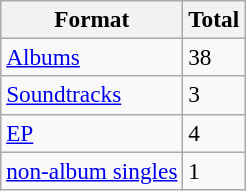<table class="wikitable sortable" style="font-size:97%;">
<tr>
<th>Format</th>
<th>Total</th>
</tr>
<tr>
<td><a href='#'>Albums</a></td>
<td>38</td>
</tr>
<tr>
<td><a href='#'>Soundtracks</a></td>
<td>3</td>
</tr>
<tr>
<td><a href='#'>EP</a></td>
<td>4</td>
</tr>
<tr>
<td><a href='#'>non-album singles</a></td>
<td>1</td>
</tr>
</table>
